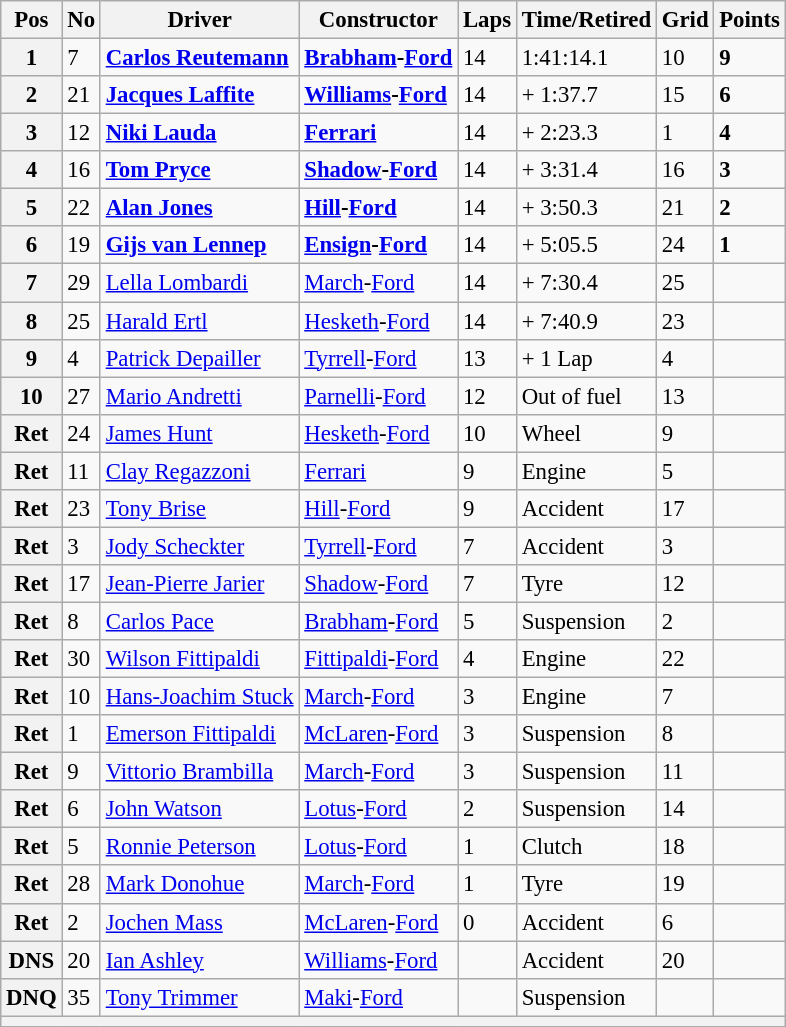<table class="wikitable" style="font-size: 95%">
<tr>
<th>Pos</th>
<th>No</th>
<th>Driver</th>
<th>Constructor</th>
<th>Laps</th>
<th>Time/Retired</th>
<th>Grid</th>
<th>Points</th>
</tr>
<tr>
<th>1</th>
<td>7</td>
<td> <strong><a href='#'>Carlos Reutemann</a></strong></td>
<td><strong><a href='#'>Brabham</a>-<a href='#'>Ford</a></strong></td>
<td>14</td>
<td>1:41:14.1</td>
<td>10</td>
<td><strong>9</strong></td>
</tr>
<tr>
<th>2</th>
<td>21</td>
<td> <strong><a href='#'>Jacques Laffite</a></strong></td>
<td><strong><a href='#'>Williams</a>-<a href='#'>Ford</a></strong></td>
<td>14</td>
<td>+ 1:37.7</td>
<td>15</td>
<td><strong>6</strong></td>
</tr>
<tr>
<th>3</th>
<td>12</td>
<td> <strong><a href='#'>Niki Lauda</a></strong></td>
<td><strong><a href='#'>Ferrari</a></strong></td>
<td>14</td>
<td>+ 2:23.3</td>
<td>1</td>
<td><strong>4</strong></td>
</tr>
<tr>
<th>4</th>
<td>16</td>
<td> <strong><a href='#'>Tom Pryce</a></strong></td>
<td><strong><a href='#'>Shadow</a>-<a href='#'>Ford</a></strong></td>
<td>14</td>
<td>+ 3:31.4</td>
<td>16</td>
<td><strong>3</strong></td>
</tr>
<tr>
<th>5</th>
<td>22</td>
<td> <strong><a href='#'>Alan Jones</a></strong></td>
<td><strong><a href='#'>Hill</a>-<a href='#'>Ford</a></strong></td>
<td>14</td>
<td>+ 3:50.3</td>
<td>21</td>
<td><strong>2</strong></td>
</tr>
<tr>
<th>6</th>
<td>19</td>
<td> <strong><a href='#'>Gijs van Lennep</a></strong></td>
<td><strong><a href='#'>Ensign</a>-<a href='#'>Ford</a></strong></td>
<td>14</td>
<td>+ 5:05.5</td>
<td>24</td>
<td><strong>1</strong></td>
</tr>
<tr>
<th>7</th>
<td>29</td>
<td> <a href='#'>Lella Lombardi</a></td>
<td><a href='#'>March</a>-<a href='#'>Ford</a></td>
<td>14</td>
<td>+ 7:30.4</td>
<td>25</td>
<td> </td>
</tr>
<tr>
<th>8</th>
<td>25</td>
<td> <a href='#'>Harald Ertl</a></td>
<td><a href='#'>Hesketh</a>-<a href='#'>Ford</a></td>
<td>14</td>
<td>+ 7:40.9</td>
<td>23</td>
<td> </td>
</tr>
<tr>
<th>9</th>
<td>4</td>
<td> <a href='#'>Patrick Depailler</a></td>
<td><a href='#'>Tyrrell</a>-<a href='#'>Ford</a></td>
<td>13</td>
<td>+ 1 Lap</td>
<td>4</td>
<td> </td>
</tr>
<tr>
<th>10</th>
<td>27</td>
<td> <a href='#'>Mario Andretti</a></td>
<td><a href='#'>Parnelli</a>-<a href='#'>Ford</a></td>
<td>12</td>
<td>Out of fuel</td>
<td>13</td>
<td> </td>
</tr>
<tr>
<th>Ret</th>
<td>24</td>
<td> <a href='#'>James Hunt</a></td>
<td><a href='#'>Hesketh</a>-<a href='#'>Ford</a></td>
<td>10</td>
<td>Wheel</td>
<td>9</td>
<td> </td>
</tr>
<tr>
<th>Ret</th>
<td>11</td>
<td> <a href='#'>Clay Regazzoni</a></td>
<td><a href='#'>Ferrari</a></td>
<td>9</td>
<td>Engine</td>
<td>5</td>
<td> </td>
</tr>
<tr>
<th>Ret</th>
<td>23</td>
<td> <a href='#'>Tony Brise</a></td>
<td><a href='#'>Hill</a>-<a href='#'>Ford</a></td>
<td>9</td>
<td>Accident</td>
<td>17</td>
<td> </td>
</tr>
<tr>
<th>Ret</th>
<td>3</td>
<td> <a href='#'>Jody Scheckter</a></td>
<td><a href='#'>Tyrrell</a>-<a href='#'>Ford</a></td>
<td>7</td>
<td>Accident</td>
<td>3</td>
<td> </td>
</tr>
<tr>
<th>Ret</th>
<td>17</td>
<td> <a href='#'>Jean-Pierre Jarier</a></td>
<td><a href='#'>Shadow</a>-<a href='#'>Ford</a></td>
<td>7</td>
<td>Tyre</td>
<td>12</td>
<td> </td>
</tr>
<tr>
<th>Ret</th>
<td>8</td>
<td> <a href='#'>Carlos Pace</a></td>
<td><a href='#'>Brabham</a>-<a href='#'>Ford</a></td>
<td>5</td>
<td>Suspension</td>
<td>2</td>
<td> </td>
</tr>
<tr>
<th>Ret</th>
<td>30</td>
<td> <a href='#'>Wilson Fittipaldi</a></td>
<td><a href='#'>Fittipaldi</a>-<a href='#'>Ford</a></td>
<td>4</td>
<td>Engine</td>
<td>22</td>
<td> </td>
</tr>
<tr>
<th>Ret</th>
<td>10</td>
<td> <a href='#'>Hans-Joachim Stuck</a></td>
<td><a href='#'>March</a>-<a href='#'>Ford</a></td>
<td>3</td>
<td>Engine</td>
<td>7</td>
<td> </td>
</tr>
<tr>
<th>Ret</th>
<td>1</td>
<td> <a href='#'>Emerson Fittipaldi</a></td>
<td><a href='#'>McLaren</a>-<a href='#'>Ford</a></td>
<td>3</td>
<td>Suspension</td>
<td>8</td>
<td> </td>
</tr>
<tr>
<th>Ret</th>
<td>9</td>
<td> <a href='#'>Vittorio Brambilla</a></td>
<td><a href='#'>March</a>-<a href='#'>Ford</a></td>
<td>3</td>
<td>Suspension</td>
<td>11</td>
<td> </td>
</tr>
<tr>
<th>Ret</th>
<td>6</td>
<td> <a href='#'>John Watson</a></td>
<td><a href='#'>Lotus</a>-<a href='#'>Ford</a></td>
<td>2</td>
<td>Suspension</td>
<td>14</td>
<td> </td>
</tr>
<tr>
<th>Ret</th>
<td>5</td>
<td> <a href='#'>Ronnie Peterson</a></td>
<td><a href='#'>Lotus</a>-<a href='#'>Ford</a></td>
<td>1</td>
<td>Clutch</td>
<td>18</td>
<td> </td>
</tr>
<tr>
<th>Ret</th>
<td>28</td>
<td> <a href='#'>Mark Donohue</a></td>
<td><a href='#'>March</a>-<a href='#'>Ford</a></td>
<td>1</td>
<td>Tyre</td>
<td>19</td>
<td> </td>
</tr>
<tr>
<th>Ret</th>
<td>2</td>
<td> <a href='#'>Jochen Mass</a></td>
<td><a href='#'>McLaren</a>-<a href='#'>Ford</a></td>
<td>0</td>
<td>Accident</td>
<td>6</td>
<td> </td>
</tr>
<tr>
<th>DNS</th>
<td>20</td>
<td> <a href='#'>Ian Ashley</a></td>
<td><a href='#'>Williams</a>-<a href='#'>Ford</a></td>
<td></td>
<td>Accident</td>
<td>20</td>
<td> </td>
</tr>
<tr>
<th>DNQ</th>
<td>35</td>
<td> <a href='#'>Tony Trimmer</a></td>
<td><a href='#'>Maki</a>-<a href='#'>Ford</a></td>
<td> </td>
<td>Suspension</td>
<td> </td>
<td> </td>
</tr>
<tr>
<th colspan="8"></th>
</tr>
</table>
